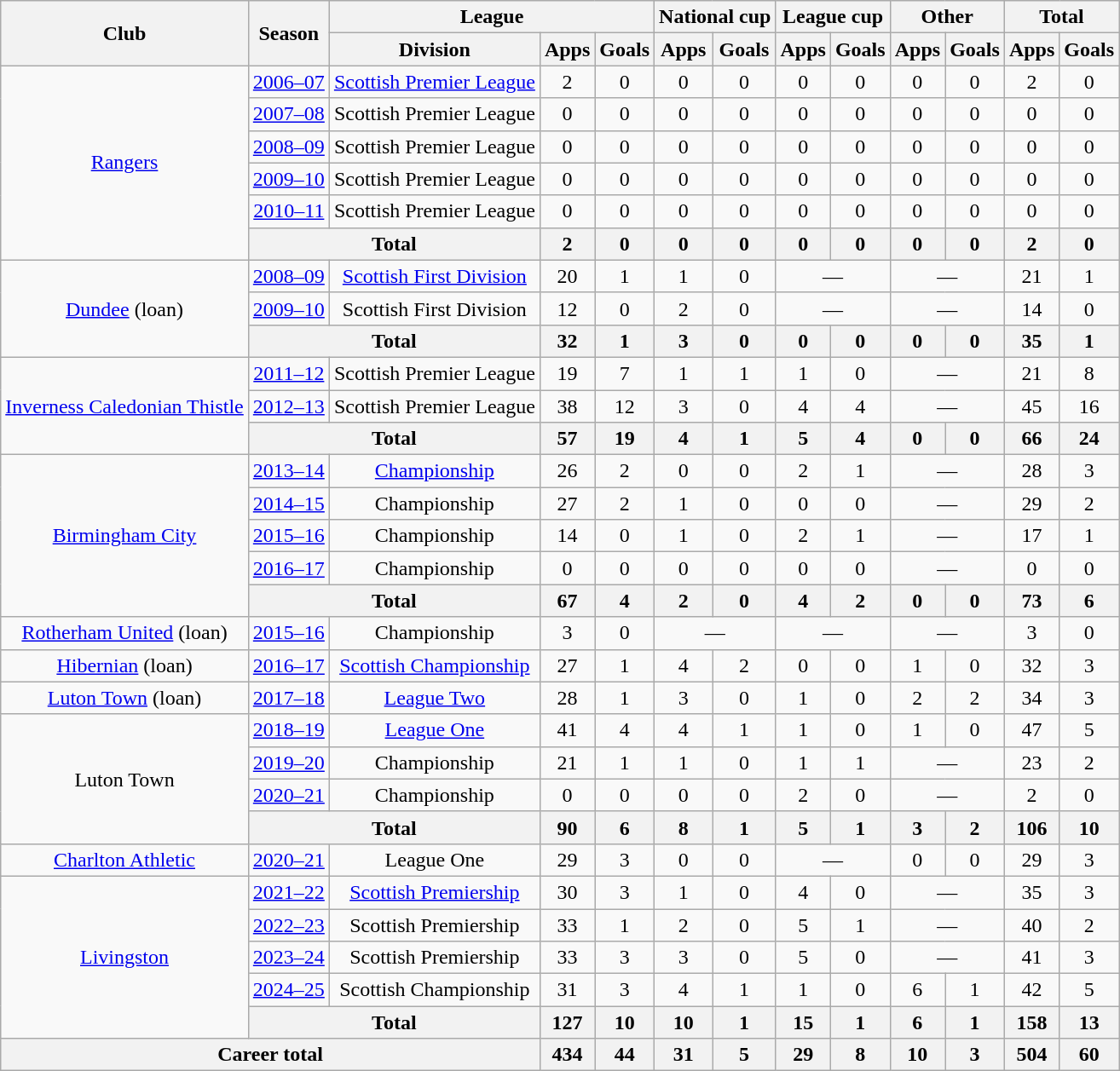<table class=wikitable style=text-align:center>
<tr>
<th rowspan=2>Club</th>
<th rowspan=2>Season</th>
<th colspan=3>League</th>
<th colspan=2>National cup</th>
<th colspan=2>League cup</th>
<th colspan=2>Other</th>
<th colspan=2>Total</th>
</tr>
<tr>
<th>Division</th>
<th>Apps</th>
<th>Goals</th>
<th>Apps</th>
<th>Goals</th>
<th>Apps</th>
<th>Goals</th>
<th>Apps</th>
<th>Goals</th>
<th>Apps</th>
<th>Goals</th>
</tr>
<tr>
<td rowspan=6><a href='#'>Rangers</a></td>
<td><a href='#'>2006–07</a></td>
<td><a href='#'>Scottish Premier League</a></td>
<td>2</td>
<td>0</td>
<td>0</td>
<td>0</td>
<td>0</td>
<td>0</td>
<td>0</td>
<td>0</td>
<td>2</td>
<td>0</td>
</tr>
<tr>
<td><a href='#'>2007–08</a></td>
<td>Scottish Premier League</td>
<td>0</td>
<td>0</td>
<td>0</td>
<td>0</td>
<td>0</td>
<td>0</td>
<td>0</td>
<td>0</td>
<td>0</td>
<td>0</td>
</tr>
<tr>
<td><a href='#'>2008–09</a></td>
<td>Scottish Premier League</td>
<td>0</td>
<td>0</td>
<td>0</td>
<td>0</td>
<td>0</td>
<td>0</td>
<td>0</td>
<td>0</td>
<td>0</td>
<td>0</td>
</tr>
<tr>
<td><a href='#'>2009–10</a></td>
<td>Scottish Premier League</td>
<td>0</td>
<td>0</td>
<td>0</td>
<td>0</td>
<td>0</td>
<td>0</td>
<td>0</td>
<td>0</td>
<td>0</td>
<td>0</td>
</tr>
<tr>
<td><a href='#'>2010–11</a></td>
<td>Scottish Premier League</td>
<td>0</td>
<td>0</td>
<td>0</td>
<td>0</td>
<td>0</td>
<td>0</td>
<td>0</td>
<td>0</td>
<td>0</td>
<td>0</td>
</tr>
<tr>
<th colspan=2>Total</th>
<th>2</th>
<th>0</th>
<th>0</th>
<th>0</th>
<th>0</th>
<th>0</th>
<th>0</th>
<th>0</th>
<th>2</th>
<th>0</th>
</tr>
<tr>
<td rowspan=3><a href='#'>Dundee</a> (loan)</td>
<td><a href='#'>2008–09</a></td>
<td><a href='#'>Scottish First Division</a></td>
<td>20</td>
<td>1</td>
<td>1</td>
<td>0</td>
<td colspan=2>—</td>
<td colspan=2>—</td>
<td>21</td>
<td>1</td>
</tr>
<tr>
<td><a href='#'>2009–10</a></td>
<td>Scottish First Division</td>
<td>12</td>
<td>0</td>
<td>2</td>
<td>0</td>
<td colspan=2>—</td>
<td colspan=2>—</td>
<td>14</td>
<td>0</td>
</tr>
<tr>
<th colspan=2>Total</th>
<th>32</th>
<th>1</th>
<th>3</th>
<th>0</th>
<th>0</th>
<th>0</th>
<th>0</th>
<th>0</th>
<th>35</th>
<th>1</th>
</tr>
<tr>
<td rowspan=3><a href='#'>Inverness Caledonian Thistle</a></td>
<td><a href='#'>2011–12</a></td>
<td>Scottish Premier League</td>
<td>19</td>
<td>7</td>
<td>1</td>
<td>1</td>
<td>1</td>
<td>0</td>
<td colspan=2>—</td>
<td>21</td>
<td>8</td>
</tr>
<tr>
<td><a href='#'>2012–13</a></td>
<td>Scottish Premier League</td>
<td>38</td>
<td>12</td>
<td>3</td>
<td>0</td>
<td>4</td>
<td>4</td>
<td colspan=2>—</td>
<td>45</td>
<td>16</td>
</tr>
<tr>
<th colspan=2>Total</th>
<th>57</th>
<th>19</th>
<th>4</th>
<th>1</th>
<th>5</th>
<th>4</th>
<th>0</th>
<th>0</th>
<th>66</th>
<th>24</th>
</tr>
<tr>
<td rowspan=5><a href='#'>Birmingham City</a></td>
<td><a href='#'>2013–14</a></td>
<td><a href='#'>Championship</a></td>
<td>26</td>
<td>2</td>
<td>0</td>
<td>0</td>
<td>2</td>
<td>1</td>
<td colspan=2>—</td>
<td>28</td>
<td>3</td>
</tr>
<tr>
<td><a href='#'>2014–15</a></td>
<td>Championship</td>
<td>27</td>
<td>2</td>
<td>1</td>
<td>0</td>
<td>0</td>
<td>0</td>
<td colspan=2>—</td>
<td>29</td>
<td>2</td>
</tr>
<tr>
<td><a href='#'>2015–16</a></td>
<td>Championship</td>
<td>14</td>
<td>0</td>
<td>1</td>
<td>0</td>
<td>2</td>
<td>1</td>
<td colspan=2>—</td>
<td>17</td>
<td>1</td>
</tr>
<tr>
<td><a href='#'>2016–17</a></td>
<td>Championship</td>
<td>0</td>
<td>0</td>
<td>0</td>
<td>0</td>
<td>0</td>
<td>0</td>
<td colspan=2>—</td>
<td>0</td>
<td>0</td>
</tr>
<tr>
<th colspan=2>Total</th>
<th>67</th>
<th>4</th>
<th>2</th>
<th>0</th>
<th>4</th>
<th>2</th>
<th>0</th>
<th>0</th>
<th>73</th>
<th>6</th>
</tr>
<tr>
<td><a href='#'>Rotherham United</a> (loan)</td>
<td><a href='#'>2015–16</a></td>
<td>Championship</td>
<td>3</td>
<td>0</td>
<td colspan=2>—</td>
<td colspan=2>—</td>
<td colspan=2>—</td>
<td>3</td>
<td>0</td>
</tr>
<tr>
<td><a href='#'>Hibernian</a> (loan)</td>
<td><a href='#'>2016–17</a></td>
<td><a href='#'>Scottish Championship</a></td>
<td>27</td>
<td>1</td>
<td>4</td>
<td>2</td>
<td>0</td>
<td>0</td>
<td>1</td>
<td>0</td>
<td>32</td>
<td>3</td>
</tr>
<tr>
<td><a href='#'>Luton Town</a> (loan)</td>
<td><a href='#'>2017–18</a></td>
<td><a href='#'>League Two</a></td>
<td>28</td>
<td>1</td>
<td>3</td>
<td>0</td>
<td>1</td>
<td>0</td>
<td>2</td>
<td>2</td>
<td>34</td>
<td>3</td>
</tr>
<tr>
<td rowspan=4>Luton Town</td>
<td><a href='#'>2018–19</a></td>
<td><a href='#'>League One</a></td>
<td>41</td>
<td>4</td>
<td>4</td>
<td>1</td>
<td>1</td>
<td>0</td>
<td>1</td>
<td>0</td>
<td>47</td>
<td>5</td>
</tr>
<tr>
<td><a href='#'>2019–20</a></td>
<td>Championship</td>
<td>21</td>
<td>1</td>
<td>1</td>
<td>0</td>
<td>1</td>
<td>1</td>
<td colspan=2>—</td>
<td>23</td>
<td>2</td>
</tr>
<tr>
<td><a href='#'>2020–21</a></td>
<td>Championship</td>
<td>0</td>
<td>0</td>
<td>0</td>
<td>0</td>
<td>2</td>
<td>0</td>
<td colspan=2>—</td>
<td>2</td>
<td>0</td>
</tr>
<tr>
<th colspan=2>Total</th>
<th>90</th>
<th>6</th>
<th>8</th>
<th>1</th>
<th>5</th>
<th>1</th>
<th>3</th>
<th>2</th>
<th>106</th>
<th>10</th>
</tr>
<tr>
<td><a href='#'>Charlton Athletic</a></td>
<td><a href='#'>2020–21</a></td>
<td>League One</td>
<td>29</td>
<td>3</td>
<td>0</td>
<td>0</td>
<td colspan=2>—</td>
<td>0</td>
<td>0</td>
<td>29</td>
<td>3</td>
</tr>
<tr>
<td rowspan=5><a href='#'>Livingston</a></td>
<td><a href='#'>2021–22</a></td>
<td><a href='#'>Scottish Premiership</a></td>
<td>30</td>
<td>3</td>
<td>1</td>
<td>0</td>
<td>4</td>
<td>0</td>
<td colspan=2>—</td>
<td>35</td>
<td>3</td>
</tr>
<tr>
<td><a href='#'>2022–23</a></td>
<td>Scottish Premiership</td>
<td>33</td>
<td>1</td>
<td>2</td>
<td>0</td>
<td>5</td>
<td>1</td>
<td colspan=2>—</td>
<td>40</td>
<td>2</td>
</tr>
<tr>
<td><a href='#'>2023–24</a></td>
<td>Scottish Premiership</td>
<td>33</td>
<td>3</td>
<td>3</td>
<td>0</td>
<td>5</td>
<td>0</td>
<td colspan=2>—</td>
<td>41</td>
<td>3</td>
</tr>
<tr>
<td><a href='#'>2024–25</a></td>
<td>Scottish Championship</td>
<td>31</td>
<td>3</td>
<td>4</td>
<td>1</td>
<td>1</td>
<td>0</td>
<td>6</td>
<td>1</td>
<td>42</td>
<td>5</td>
</tr>
<tr>
<th colspan=2>Total</th>
<th>127</th>
<th>10</th>
<th>10</th>
<th>1</th>
<th>15</th>
<th>1</th>
<th>6</th>
<th>1</th>
<th>158</th>
<th>13</th>
</tr>
<tr>
<th colspan=3>Career total</th>
<th>434</th>
<th>44</th>
<th>31</th>
<th>5</th>
<th>29</th>
<th>8</th>
<th>10</th>
<th>3</th>
<th>504</th>
<th>60</th>
</tr>
</table>
